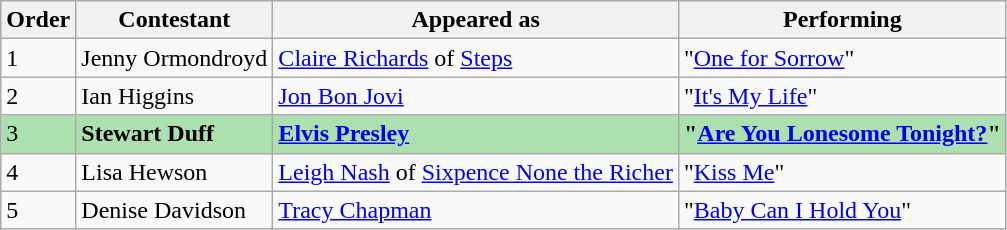<table class="wikitable">
<tr>
<th>Order</th>
<th>Contestant</th>
<th>Appeared as</th>
<th>Performing</th>
</tr>
<tr>
<td>1</td>
<td>Jenny Ormondroyd</td>
<td><a href='#'>Claire Richards</a> of <a href='#'>Steps</a></td>
<td>"<a href='#'>One for Sorrow</a>"</td>
</tr>
<tr>
<td>2</td>
<td>Ian Higgins</td>
<td><a href='#'>Jon Bon Jovi</a></td>
<td>"<a href='#'>It's My Life</a>"</td>
</tr>
<tr style="background:#ACE1AF;">
<td>3</td>
<td><strong>Stewart Duff</strong></td>
<td><strong><a href='#'>Elvis Presley</a></strong></td>
<td><strong>"<a href='#'>Are You Lonesome Tonight?</a>"</strong></td>
</tr>
<tr>
<td>4</td>
<td>Lisa Hewson</td>
<td><a href='#'>Leigh Nash</a> of <a href='#'>Sixpence None the Richer</a></td>
<td>"<a href='#'>Kiss Me</a>"</td>
</tr>
<tr>
<td>5</td>
<td>Denise Davidson</td>
<td><a href='#'>Tracy Chapman</a></td>
<td>"<a href='#'>Baby Can I Hold You</a>"</td>
</tr>
</table>
